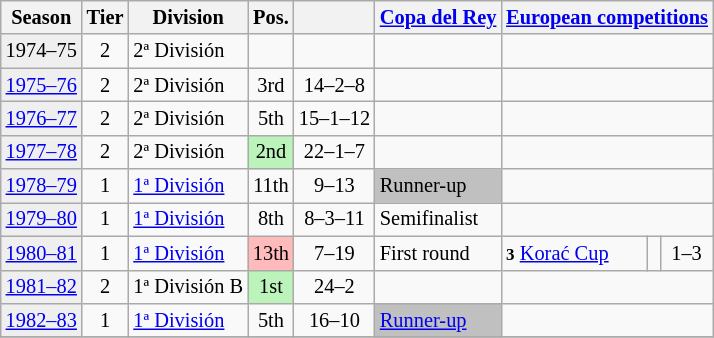<table class="wikitable" style="font-size:85%; text-align:center">
<tr>
<th>Season</th>
<th>Tier</th>
<th>Division</th>
<th>Pos.</th>
<th></th>
<th><a href='#'>Copa del Rey</a></th>
<th colspan=3><a href='#'>European competitions</a></th>
</tr>
<tr>
<td bgcolor=#efefef>1974–75</td>
<td>2</td>
<td align=left>2ª División</td>
<td></td>
<td></td>
<td></td>
<td colspan=3></td>
</tr>
<tr>
<td bgcolor=#efefef><a href='#'>1975–76</a></td>
<td>2</td>
<td align=left>2ª División</td>
<td>3rd</td>
<td>14–2–8</td>
<td></td>
<td colspan=3></td>
</tr>
<tr>
<td bgcolor=#efefef><a href='#'>1976–77</a></td>
<td>2</td>
<td align=left>2ª División</td>
<td>5th</td>
<td>15–1–12</td>
<td></td>
<td colspan=3></td>
</tr>
<tr>
<td bgcolor=#efefef><a href='#'>1977–78</a></td>
<td>2</td>
<td align=left>2ª División</td>
<td bgcolor=#BBF3BB>2nd</td>
<td>22–1–7</td>
<td></td>
<td colspan=3></td>
</tr>
<tr>
<td bgcolor=#efefef><a href='#'>1978–79</a></td>
<td>1</td>
<td align=left><a href='#'>1ª División</a></td>
<td>11th</td>
<td>9–13</td>
<td align=left bgcolor=silver>Runner-up</td>
<td colspan=3></td>
</tr>
<tr>
<td bgcolor=#efefef><a href='#'>1979–80</a></td>
<td>1</td>
<td align=left><a href='#'>1ª División</a></td>
<td>8th</td>
<td>8–3–11</td>
<td align=left>Semifinalist</td>
<td colspan=3></td>
</tr>
<tr>
<td bgcolor=#efefef><a href='#'>1980–81</a></td>
<td>1</td>
<td align=left><a href='#'>1ª División</a></td>
<td bgcolor=#FFBBBB>13th</td>
<td>7–19</td>
<td align=left>First round</td>
<td align=left><small><strong>3</strong></small> <a href='#'>Korać Cup</a></td>
<td></td>
<td>1–3</td>
</tr>
<tr>
<td bgcolor=#efefef><a href='#'>1981–82</a></td>
<td>2</td>
<td align=left>1ª División B</td>
<td bgcolor=#BBF3BB>1st</td>
<td>24–2</td>
<td></td>
<td colspan=3></td>
</tr>
<tr>
<td bgcolor=#efefef><a href='#'>1982–83</a></td>
<td>1</td>
<td align=left><a href='#'>1ª División</a></td>
<td>5th</td>
<td>16–10</td>
<td align=left bgcolor=silver><a href='#'>Runner-up</a></td>
<td colspan=3></td>
</tr>
<tr>
</tr>
</table>
